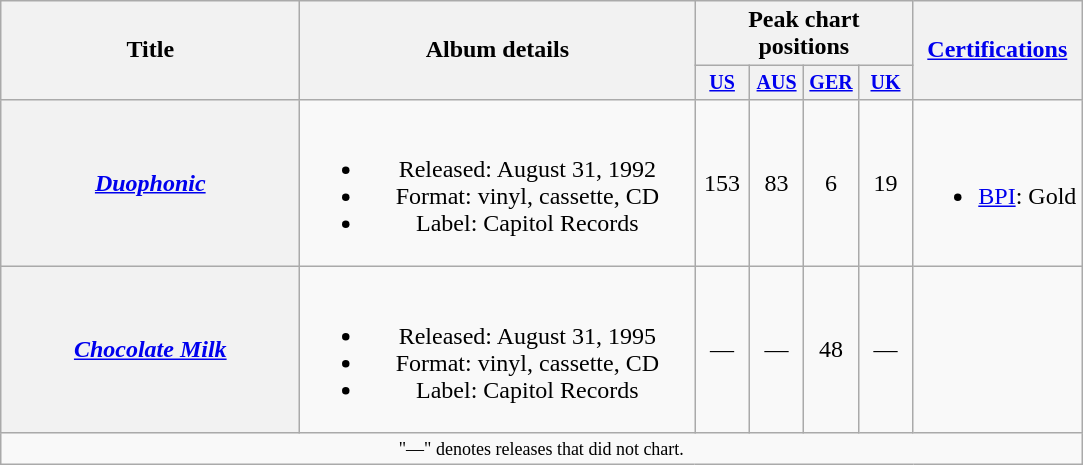<table class="wikitable plainrowheaders" style="text-align:center;" border="1">
<tr>
<th scope="col" rowspan="2" style="width:12em;">Title</th>
<th scope="col" rowspan="2" style="width:16em;">Album details</th>
<th scope="col" colspan="4">Peak chart<br>positions</th>
<th scope="col" rowspan="2"><a href='#'>Certifications</a></th>
</tr>
<tr style="font-size:smaller;">
<th scope="col" style="text-align:center;" width="30"><a href='#'>US</a><br></th>
<th scope="col" style="text-align:center;" width="30"><a href='#'>AUS</a><br></th>
<th scope="col" style="text-align:center;" width="30"><a href='#'>GER</a><br></th>
<th scope="col" style="text-align:center;" width="30"><a href='#'>UK</a><br></th>
</tr>
<tr>
<th scope="row"><em><a href='#'>Duophonic</a></em></th>
<td><br><ul><li>Released: August 31, 1992</li><li>Format: vinyl, cassette, CD</li><li>Label: Capitol Records</li></ul></td>
<td>153</td>
<td>83</td>
<td>6</td>
<td>19</td>
<td><br><ul><li><a href='#'>BPI</a>: Gold</li></ul></td>
</tr>
<tr>
<th scope="row"><em><a href='#'>Chocolate Milk</a></em></th>
<td><br><ul><li>Released: August 31, 1995</li><li>Format: vinyl, cassette, CD</li><li>Label: Capitol Records</li></ul></td>
<td>—</td>
<td>—</td>
<td>48</td>
<td>—</td>
<td></td>
</tr>
<tr>
<td colspan="7" style="text-align:center; font-size:9pt;">"—" denotes releases that did not chart.</td>
</tr>
</table>
